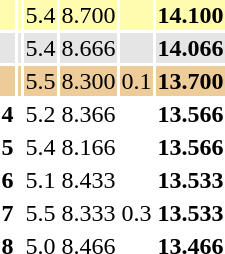<table>
<tr style="background:#fffcaf">
<th scope=row></th>
<td style="text-align:left"></td>
<td>5.4</td>
<td>8.700</td>
<td></td>
<td><strong>14.100</strong></td>
</tr>
<tr style="background:#e5e5e5">
<th scope=row></th>
<td style="text-align:left"></td>
<td>5.4</td>
<td>8.666</td>
<td></td>
<td><strong>14.066</strong></td>
</tr>
<tr style="background:#ec9">
<th scope=row></th>
<td style="text-align:left"></td>
<td>5.5</td>
<td>8.300</td>
<td>0.1</td>
<td><strong>13.700</strong></td>
</tr>
<tr>
<th scope=row>4</th>
<td style="text-align:left"></td>
<td>5.2</td>
<td>8.366</td>
<td></td>
<td><strong>13.566</strong></td>
</tr>
<tr>
<th scope=row>5</th>
<td style="text-align:left"></td>
<td>5.4</td>
<td>8.166</td>
<td></td>
<td><strong>13.566</strong></td>
</tr>
<tr>
<th scope=row>6</th>
<td style="text-align:left"></td>
<td>5.1</td>
<td>8.433</td>
<td></td>
<td><strong>13.533</strong></td>
</tr>
<tr>
<th scope=row>7</th>
<td style="text-align:left"></td>
<td>5.5</td>
<td>8.333</td>
<td>0.3</td>
<td><strong>13.533</strong></td>
</tr>
<tr>
<th scope=row>8</th>
<td style="text-align:left"></td>
<td>5.0</td>
<td>8.466</td>
<td></td>
<td><strong>13.466</strong></td>
</tr>
</table>
